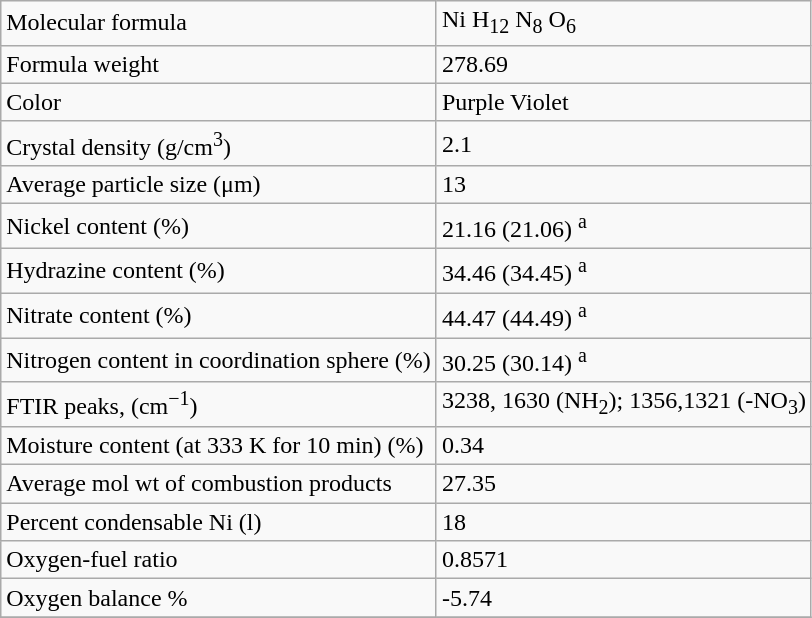<table class="wikitable">
<tr>
<td>Molecular formula</td>
<td>Ni H<sub>12</sub> N<sub>8</sub> O<sub>6</sub></td>
</tr>
<tr>
<td>Formula weight</td>
<td>278.69</td>
</tr>
<tr>
<td>Color</td>
<td>Purple Violet</td>
</tr>
<tr>
<td>Crystal density (g/cm<sup>3</sup>)</td>
<td>2.1</td>
</tr>
<tr>
<td>Average particle size (μm)</td>
<td>13</td>
</tr>
<tr>
<td>Nickel content (%)</td>
<td>21.16 (21.06) <sup>a</sup></td>
</tr>
<tr>
<td>Hydrazine content (%)</td>
<td>34.46 (34.45) <sup>a</sup></td>
</tr>
<tr>
<td>Nitrate content (%)</td>
<td>44.47 (44.49) <sup>a</sup></td>
</tr>
<tr>
<td>Nitrogen content in coordination sphere (%)</td>
<td>30.25 (30.14) <sup>a</sup></td>
</tr>
<tr>
<td>FTIR peaks, (cm<sup>−1</sup>)</td>
<td>3238, 1630 (NH<sub>2</sub>); 1356,1321 (-NO<sub>3</sub>)</td>
</tr>
<tr>
<td>Moisture content (at 333 K for 10 min) (%)</td>
<td>0.34</td>
</tr>
<tr>
<td>Average mol wt of combustion products</td>
<td>27.35</td>
</tr>
<tr>
<td>Percent condensable Ni (l)</td>
<td>18</td>
</tr>
<tr>
<td>Oxygen-fuel ratio</td>
<td>0.8571</td>
</tr>
<tr>
<td>Oxygen balance %</td>
<td>-5.74</td>
</tr>
<tr>
</tr>
</table>
